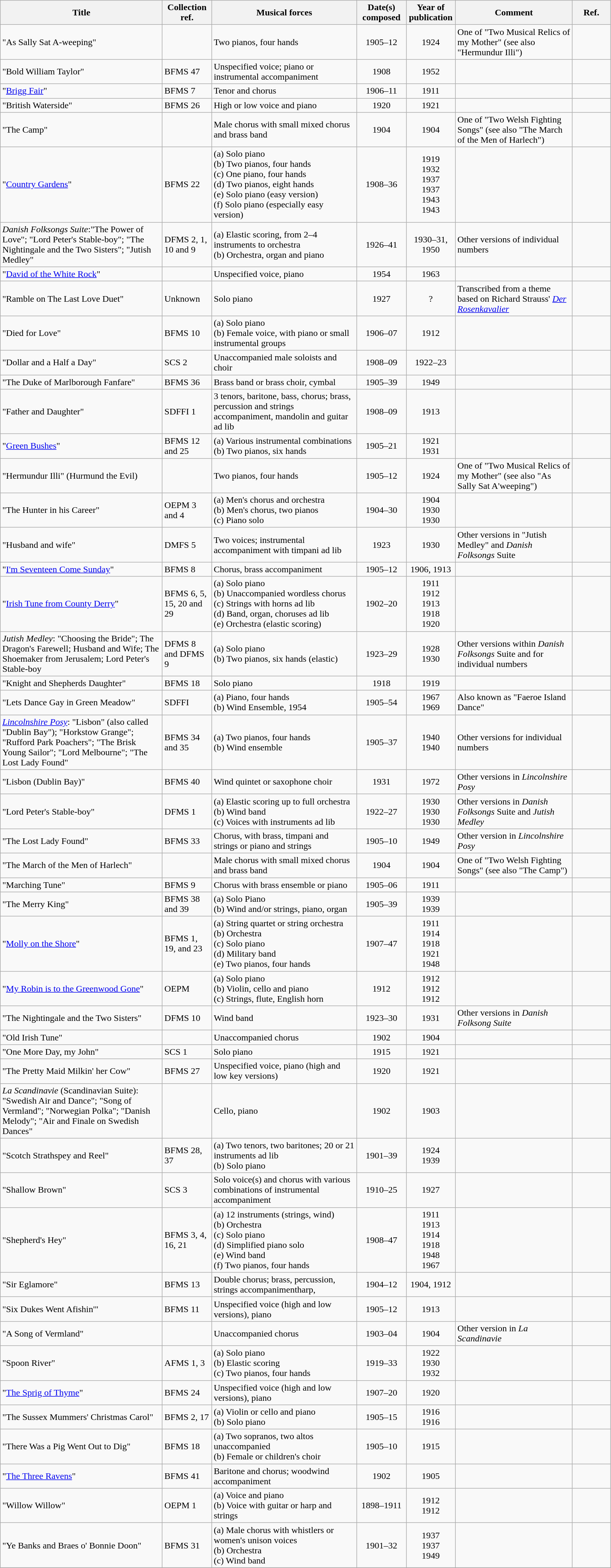<table Class = "wikitable sortable">
<tr>
<th width="280">Title</th>
<th width="80">Collection ref.</th>
<th width="250">Musical forces</th>
<th width="80">Date(s) composed</th>
<th width="80">Year of publication</th>
<th width="200">Comment</th>
<th width= "60">Ref.</th>
</tr>
<tr>
<td>"As Sally Sat A-weeping"</td>
<td></td>
<td>Two pianos, four hands</td>
<td align= "center">1905–12</td>
<td align= "center">1924</td>
<td>One of "Two Musical Relics of my Mother" (see also "Hermundur Illi")</td>
<td></td>
</tr>
<tr>
<td>"Bold William Taylor"</td>
<td>BFMS 47</td>
<td>Unspecified voice; piano or instrumental accompaniment</td>
<td align= "center">1908</td>
<td align= "center">1952</td>
<td></td>
<td></td>
</tr>
<tr>
<td>"<a href='#'>Brigg Fair</a>"</td>
<td>BFMS 7</td>
<td>Tenor and chorus</td>
<td align= "center">1906–11</td>
<td align= "center">1911</td>
<td></td>
<td></td>
</tr>
<tr>
<td>"British Waterside"</td>
<td>BFMS 26</td>
<td>High or low voice and piano</td>
<td align= "center">1920</td>
<td align= "center">1921</td>
<td></td>
<td></td>
</tr>
<tr>
<td>"The Camp"</td>
<td></td>
<td>Male chorus with small mixed chorus and brass band</td>
<td align= "center">1904</td>
<td align= "center">1904</td>
<td>One of "Two Welsh Fighting Songs" (see also "The March of the Men of Harlech")</td>
<td></td>
</tr>
<tr>
<td>"<a href='#'>Country Gardens</a>"</td>
<td>BFMS 22</td>
<td>(a) Solo piano<br>(b) Two pianos, four hands<br>(c) One piano, four hands<br>(d) Two pianos, eight hands<br>(e) Solo piano (easy version)<br>(f) Solo piano (especially easy version)</td>
<td align= "center">1908–36</td>
<td align= "center">1919<br>1932<br>1937<br>1937<br>1943<br>1943</td>
<td></td>
<td></td>
</tr>
<tr>
<td><em>Danish Folksongs Suite</em>:"The Power of Love"; "Lord Peter's Stable-boy"; "The Nightingale and the Two Sisters"; "Jutish Medley"</td>
<td>DFMS 2, 1, 10 and 9</td>
<td>(a) Elastic scoring, from 2–4 instruments to orchestra<br>(b) Orchestra, organ and piano</td>
<td align= "center">1926–41</td>
<td align= "center">1930–31, 1950</td>
<td>Other versions of individual numbers</td>
<td></td>
</tr>
<tr>
<td>"<a href='#'>David of the White Rock</a>"</td>
<td></td>
<td>Unspecified voice, piano</td>
<td align= "center">1954</td>
<td align= "center">1963</td>
<td></td>
<td></td>
</tr>
<tr>
<td>"Ramble on The Last Love Duet"</td>
<td>Unknown</td>
<td>Solo piano</td>
<td align= "center">1927</td>
<td align= "center">?</td>
<td>Transcribed from a theme based on Richard Strauss' <em><a href='#'>Der Rosenkavalier</a></em></td>
<td></td>
</tr>
<tr>
<td>"Died for Love"</td>
<td>BFMS 10</td>
<td>(a) Solo piano<br>(b) Female voice, with piano or small instrumental groups</td>
<td align= "center">1906–07</td>
<td align= "center">1912</td>
<td></td>
<td></td>
</tr>
<tr>
<td>"Dollar and a Half a Day"</td>
<td>SCS 2</td>
<td>Unaccompanied male soloists and choir</td>
<td align= "center">1908–09</td>
<td align= "center">1922–23</td>
<td></td>
<td></td>
</tr>
<tr>
<td>"The Duke of Marlborough Fanfare"</td>
<td>BFMS 36</td>
<td>Brass band or brass choir, cymbal</td>
<td align= "center">1905–39</td>
<td align= "center">1949</td>
<td></td>
<td></td>
</tr>
<tr>
<td>"Father and Daughter"</td>
<td>SDFFI 1</td>
<td>3 tenors, baritone, bass, chorus; brass, percussion and strings accompaniment, mandolin and guitar ad lib</td>
<td align= "center">1908–09</td>
<td align= "center">1913</td>
<td></td>
<td></td>
</tr>
<tr>
<td>"<a href='#'>Green Bushes</a>"</td>
<td>BFMS 12 and 25</td>
<td>(a) Various instrumental combinations<br>(b) Two pianos, six hands</td>
<td align= "center">1905–21</td>
<td align= "center">1921<br>1931</td>
<td></td>
<td></td>
</tr>
<tr>
<td>"Hermundur Illi" (Hurmund the Evil)</td>
<td></td>
<td>Two pianos, four hands</td>
<td align= "center">1905–12</td>
<td align= "center">1924</td>
<td>One of "Two Musical Relics of my Mother" (see also "As Sally Sat A'weeping")</td>
<td></td>
</tr>
<tr>
<td>"The Hunter in his Career"</td>
<td>OEPM 3 and 4</td>
<td>(a) Men's chorus and orchestra<br>(b) Men's chorus, two pianos<br>(c) Piano solo</td>
<td align= "center">1904–30</td>
<td align= "center">1904<br>1930<br>1930</td>
<td></td>
<td></td>
</tr>
<tr>
<td>"Husband and wife"</td>
<td>DMFS 5</td>
<td>Two voices; instrumental accompaniment with timpani ad lib</td>
<td align= "center">1923</td>
<td align= "center">1930</td>
<td>Other versions in "Jutish Medley" and <em>Danish Folksongs</em> Suite</td>
<td></td>
</tr>
<tr>
<td>"<a href='#'>I'm Seventeen Come Sunday</a>"</td>
<td>BFMS 8</td>
<td>Chorus, brass accompaniment</td>
<td align= "center">1905–12</td>
<td align= "center">1906, 1913</td>
<td></td>
<td></td>
</tr>
<tr>
<td>"<a href='#'>Irish Tune from County Derry</a>"</td>
<td>BFMS 6, 5, 15, 20 and 29</td>
<td>(a) Solo piano<br>(b) Unaccompanied wordless chorus<br>(c) Strings with horns ad lib<br>(d) Band, organ, choruses ad lib<br>(e) Orchestra (elastic scoring)</td>
<td align= "center">1902–20</td>
<td align= "center">1911<br>1912<br>1913<br>1918<br>1920</td>
<td></td>
<td></td>
</tr>
<tr>
<td><em>Jutish Medley</em>: "Choosing the Bride"; The Dragon's Farewell; Husband and Wife; The Shoemaker from Jerusalem; Lord Peter's Stable-boy</td>
<td>DFMS 8 and DFMS 9</td>
<td>(a) Solo piano<br>(b) Two pianos, six hands (elastic)</td>
<td align= "center">1923–29</td>
<td align= "center">1928<br>1930</td>
<td>Other versions within <em>Danish Folksongs</em> Suite and for individual numbers</td>
<td></td>
</tr>
<tr>
<td>"Knight and Shepherds Daughter"</td>
<td>BFMS 18</td>
<td>Solo piano</td>
<td align= "center">1918</td>
<td align= "center">1919</td>
<td></td>
<td></td>
</tr>
<tr>
<td>"Lets Dance Gay in Green Meadow"</td>
<td>SDFFI</td>
<td>(a) Piano, four hands<br>(b) Wind Ensemble, 1954</td>
<td align= "center">1905–54</td>
<td align= "center">1967<br>1969</td>
<td>Also known as "Faeroe Island Dance"</td>
<td></td>
</tr>
<tr>
<td><em><a href='#'>Lincolnshire Posy</a></em>: "Lisbon" (also called "Dublin Bay"); "Horkstow Grange"; "Rufford Park Poachers"; "The Brisk Young Sailor"; "Lord Melbourne"; "The Lost Lady Found"</td>
<td>BFMS 34 and 35</td>
<td>(a) Two pianos, four hands<br>(b) Wind ensemble</td>
<td align= "center">1905–37</td>
<td align= "center">1940<br>1940</td>
<td>Other versions for individual numbers</td>
<td></td>
</tr>
<tr>
<td>"Lisbon (Dublin Bay)"</td>
<td>BFMS 40</td>
<td>Wind quintet or saxophone choir</td>
<td align= "center">1931</td>
<td align= "center">1972</td>
<td>Other versions in <em>Lincolnshire Posy</em></td>
<td></td>
</tr>
<tr>
<td>"Lord Peter's Stable-boy"</td>
<td>DFMS 1</td>
<td>(a) Elastic scoring up to full orchestra<br>(b) Wind band<br>(c) Voices with instruments ad lib</td>
<td align= "center">1922–27</td>
<td align= "center">1930<br>1930<br>1930</td>
<td>Other versions in <em>Danish Folksongs</em> Suite and <em>Jutish Medley</em></td>
<td></td>
</tr>
<tr>
<td>"The Lost Lady Found"</td>
<td>BFMS 33</td>
<td>Chorus, with brass, timpani and strings or piano and strings</td>
<td align= "center">1905–10</td>
<td align= "center">1949</td>
<td>Other version in <em>Lincolnshire Posy</em></td>
<td></td>
</tr>
<tr>
<td>"The March of the Men of Harlech"</td>
<td></td>
<td>Male chorus with small mixed chorus and brass band</td>
<td align= "center">1904</td>
<td align= "center">1904</td>
<td>One of "Two Welsh Fighting Songs" (see also "The Camp")</td>
<td></td>
</tr>
<tr>
<td>"Marching Tune"</td>
<td>BFMS 9</td>
<td>Chorus with brass ensemble or piano</td>
<td align= "center">1905–06</td>
<td align= "center">1911</td>
<td></td>
<td></td>
</tr>
<tr>
<td>"The Merry King"</td>
<td>BFMS 38 and 39</td>
<td>(a) Solo Piano<br>(b) Wind and/or strings, piano, organ</td>
<td align= "center">1905–39</td>
<td align= "center">1939<br>1939</td>
<td></td>
<td></td>
</tr>
<tr>
<td>"<a href='#'>Molly on the Shore</a>"</td>
<td>BFMS 1, 19, and 23</td>
<td>(a) String quartet or string orchestra<br>(b) Orchestra<br>(c) Solo piano<br>(d) Military band<br>(e) Two pianos, four hands</td>
<td align= "center">1907–47</td>
<td align= "center">1911<br>1914<br>1918<br>1921<br>1948</td>
<td></td>
<td></td>
</tr>
<tr>
<td>"<a href='#'>My Robin is to the Greenwood Gone</a>"</td>
<td>OEPM</td>
<td>(a) Solo piano<br>(b) Violin, cello and piano<br>(c) Strings, flute, English horn</td>
<td align= "center">1912</td>
<td align= "center">1912<br>1912<br>1912</td>
<td></td>
<td></td>
</tr>
<tr>
<td>"The Nightingale and the Two Sisters"</td>
<td>DFMS 10</td>
<td>Wind band</td>
<td align= "center">1923–30</td>
<td align= "center">1931</td>
<td>Other versions in <em>Danish Folksong Suite</em></td>
<td></td>
</tr>
<tr>
<td>"Old Irish Tune"</td>
<td></td>
<td>Unaccompanied chorus</td>
<td align= "center">1902</td>
<td align= "center">1904</td>
<td></td>
<td></td>
</tr>
<tr>
<td>"One More Day, my John"</td>
<td>SCS 1</td>
<td>Solo piano</td>
<td align= "center">1915</td>
<td align= "center">1921</td>
<td></td>
<td></td>
</tr>
<tr>
<td>"The Pretty Maid Milkin' her Cow"</td>
<td>BFMS 27</td>
<td>Unspecified voice, piano (high and low key versions)</td>
<td align= "center">1920</td>
<td align= "center">1921</td>
<td></td>
<td></td>
</tr>
<tr>
<td><em>La Scandinavie</em> (Scandinavian Suite): "Swedish Air and Dance"; "Song of Vermland"; "Norwegian Polka"; "Danish Melody"; "Air and Finale on Swedish Dances"</td>
<td></td>
<td>Cello, piano</td>
<td align= "center">1902</td>
<td align= "center">1903</td>
<td></td>
<td></td>
</tr>
<tr>
<td>"Scotch Strathspey and Reel"</td>
<td>BFMS 28, 37</td>
<td>(a) Two tenors, two baritones; 20 or 21 instruments ad lib<br>(b) Solo piano</td>
<td align= "center">1901–39</td>
<td align= "center">1924<br>1939</td>
<td></td>
<td></td>
</tr>
<tr>
<td>"Shallow Brown"</td>
<td>SCS 3</td>
<td>Solo voice(s) and chorus with various combinations of instrumental accompaniment</td>
<td align= "center">1910–25</td>
<td align= "center">1927</td>
<td></td>
<td></td>
</tr>
<tr>
<td>"Shepherd's Hey"</td>
<td>BFMS 3, 4, 16, 21</td>
<td>(a) 12 instruments (strings, wind)<br>(b) Orchestra<br>(c) Solo piano<br>(d) Simplified piano solo<br>(e) Wind band<br>(f) Two pianos, four hands</td>
<td align= "center">1908–47</td>
<td align= "center">1911<br>1913<br>1914<br>1918<br>1948<br>1967</td>
<td></td>
<td></td>
</tr>
<tr>
<td>"Sir Eglamore"</td>
<td>BFMS 13</td>
<td>Double chorus; brass, percussion, strings accompanimentharp,</td>
<td align= "center">1904–12</td>
<td align= "center">1904, 1912</td>
<td></td>
<td></td>
</tr>
<tr>
<td>"Six Dukes Went Afishin'"</td>
<td>BFMS 11</td>
<td>Unspecified voice (high and low versions), piano</td>
<td align= "center">1905–12</td>
<td align= "center">1913</td>
<td></td>
<td></td>
</tr>
<tr>
<td>"A Song of Vermland"</td>
<td></td>
<td>Unaccompanied chorus</td>
<td align= "center">1903–04</td>
<td align= "center">1904</td>
<td>Other version in <em>La Scandinavie</em></td>
<td></td>
</tr>
<tr>
<td>"Spoon River"</td>
<td>AFMS 1, 3</td>
<td>(a) Solo piano<br>(b) Elastic scoring<br>(c) Two pianos, four hands</td>
<td align= "center">1919–33</td>
<td align= "center">1922<br>1930<br>1932</td>
<td></td>
<td></td>
</tr>
<tr>
<td>"<a href='#'>The Sprig of Thyme</a>"</td>
<td>BFMS 24</td>
<td>Unspecified voice (high and low versions), piano</td>
<td align= "center">1907–20</td>
<td align= "center">1920</td>
<td></td>
<td></td>
</tr>
<tr>
<td>"The Sussex Mummers' Christmas Carol"</td>
<td>BFMS 2, 17</td>
<td>(a) Violin or cello and piano<br>(b) Solo piano</td>
<td align= "center">1905–15</td>
<td align= "center">1916<br>1916</td>
<td></td>
<td></td>
</tr>
<tr>
<td>"There Was a Pig Went Out to Dig"</td>
<td>BFMS 18</td>
<td>(a) Two sopranos, two altos unaccompanied<br>(b) Female or children's choir</td>
<td align= "center">1905–10</td>
<td align= "center">1915</td>
<td></td>
<td></td>
</tr>
<tr>
<td>"<a href='#'>The Three Ravens</a>"</td>
<td>BFMS 41</td>
<td>Baritone and chorus; woodwind accompaniment</td>
<td align= "center">1902</td>
<td align= "center">1905</td>
<td></td>
<td></td>
</tr>
<tr>
<td>"Willow Willow"</td>
<td>OEPM 1</td>
<td>(a) Voice and piano<br>(b) Voice with guitar or harp and strings</td>
<td align= "center">1898–1911</td>
<td align= "center">1912<br>1912</td>
<td></td>
<td></td>
</tr>
<tr>
<td>"Ye Banks and Braes o' Bonnie Doon"</td>
<td>BFMS 31</td>
<td>(a) Male chorus with whistlers or women's unison voices<br>(b) Orchestra<br>(c) Wind band</td>
<td align= "center">1901–32</td>
<td align= "center">1937<br>1937<br>1949</td>
<td></td>
<td></td>
</tr>
<tr>
</tr>
</table>
